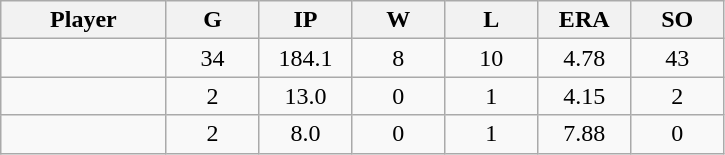<table class="wikitable sortable">
<tr>
<th bgcolor="#DDDDFF" width="16%">Player</th>
<th bgcolor="#DDDDFF" width="9%">G</th>
<th bgcolor="#DDDDFF" width="9%">IP</th>
<th bgcolor="#DDDDFF" width="9%">W</th>
<th bgcolor="#DDDDFF" width="9%">L</th>
<th bgcolor="#DDDDFF" width="9%">ERA</th>
<th bgcolor="#DDDDFF" width="9%">SO</th>
</tr>
<tr align="center">
<td></td>
<td>34</td>
<td>184.1</td>
<td>8</td>
<td>10</td>
<td>4.78</td>
<td>43</td>
</tr>
<tr align="center">
<td></td>
<td>2</td>
<td>13.0</td>
<td>0</td>
<td>1</td>
<td>4.15</td>
<td>2</td>
</tr>
<tr align="center">
<td></td>
<td>2</td>
<td>8.0</td>
<td>0</td>
<td>1</td>
<td>7.88</td>
<td>0</td>
</tr>
</table>
